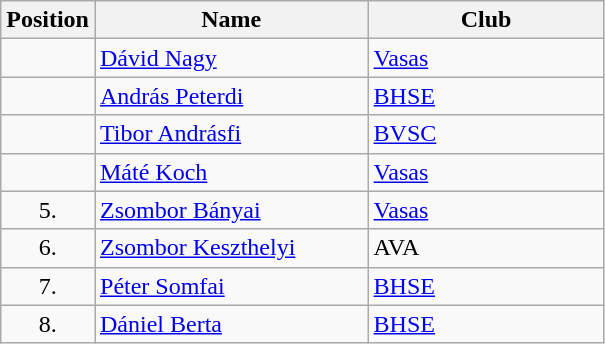<table class="wikitable">
<tr>
<th width="20">Position</th>
<th width="175">Name</th>
<th width="150">Club</th>
</tr>
<tr>
<td align="center"></td>
<td><a href='#'>Dávid Nagy</a></td>
<td> <a href='#'>Vasas</a></td>
</tr>
<tr>
<td align="center"></td>
<td><a href='#'>András Peterdi</a></td>
<td> <a href='#'>BHSE</a></td>
</tr>
<tr>
<td align="center"></td>
<td><a href='#'>Tibor Andrásfi</a></td>
<td> <a href='#'>BVSC</a></td>
</tr>
<tr>
<td align="center"></td>
<td><a href='#'>Máté Koch</a></td>
<td> <a href='#'>Vasas</a></td>
</tr>
<tr>
<td align="center">5.</td>
<td><a href='#'>Zsombor Bányai</a></td>
<td> <a href='#'>Vasas</a></td>
</tr>
<tr>
<td align="center">6.</td>
<td><a href='#'>Zsombor Keszthelyi</a></td>
<td> AVA</td>
</tr>
<tr>
<td align="center">7.</td>
<td><a href='#'>Péter Somfai</a></td>
<td> <a href='#'>BHSE</a></td>
</tr>
<tr>
<td align="center">8.</td>
<td><a href='#'>Dániel Berta</a></td>
<td> <a href='#'>BHSE</a></td>
</tr>
</table>
